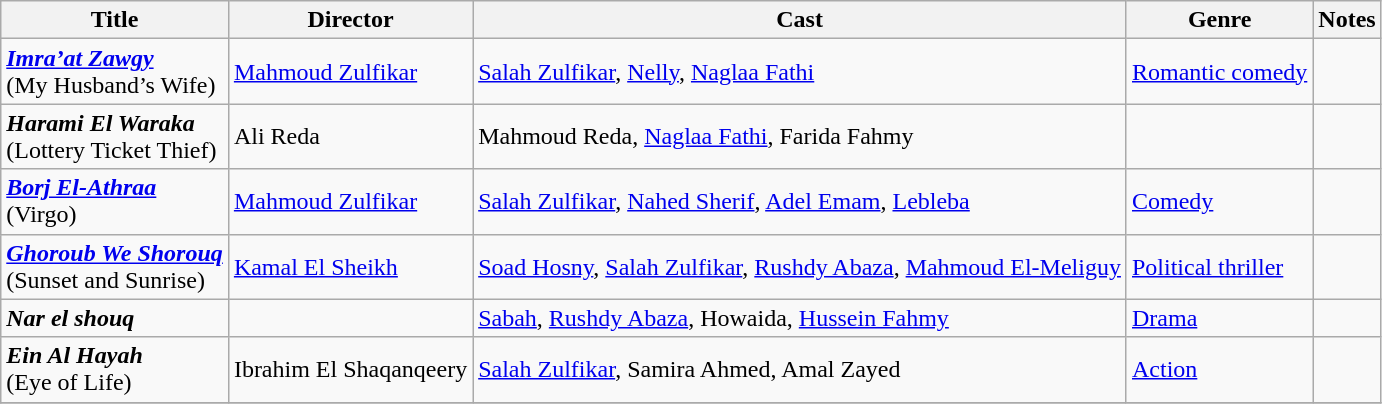<table class="wikitable">
<tr>
<th>Title</th>
<th>Director</th>
<th>Cast</th>
<th>Genre</th>
<th>Notes</th>
</tr>
<tr>
<td><strong><em><a href='#'>Imra’at Zawgy</a></em></strong><br>(My Husband’s Wife)</td>
<td><a href='#'>Mahmoud Zulfikar</a></td>
<td><a href='#'>Salah Zulfikar</a>, <a href='#'>Nelly</a>, <a href='#'>Naglaa Fathi</a></td>
<td><a href='#'>Romantic comedy</a></td>
<td></td>
</tr>
<tr>
<td><strong><em>Harami El Waraka</em></strong><br>(Lottery Ticket Thief)</td>
<td>Ali Reda</td>
<td>Mahmoud Reda, <a href='#'>Naglaa Fathi</a>, Farida Fahmy</td>
<td></td>
<td></td>
</tr>
<tr>
<td><strong><em><a href='#'>Borj El-Athraa</a></em></strong><br>(Virgo)</td>
<td><a href='#'>Mahmoud Zulfikar</a></td>
<td><a href='#'>Salah Zulfikar</a>, <a href='#'>Nahed Sherif</a>, <a href='#'>Adel Emam</a>, <a href='#'>Lebleba</a></td>
<td><a href='#'>Comedy</a></td>
<td></td>
</tr>
<tr>
<td><strong><em><a href='#'>Ghoroub We Shorouq</a></em></strong><br>(Sunset and Sunrise)</td>
<td><a href='#'>Kamal El Sheikh</a></td>
<td><a href='#'>Soad Hosny</a>, <a href='#'>Salah Zulfikar</a>, <a href='#'>Rushdy Abaza</a>, <a href='#'>Mahmoud El-Meliguy</a></td>
<td><a href='#'>Political thriller</a></td>
<td></td>
</tr>
<tr>
<td><strong><em>Nar el shouq</em></strong></td>
<td></td>
<td><a href='#'>Sabah</a>, <a href='#'>Rushdy Abaza</a>, Howaida, <a href='#'>Hussein Fahmy</a></td>
<td><a href='#'>Drama</a></td>
<td></td>
</tr>
<tr>
<td><strong><em>Ein Al Hayah</em></strong><br>(Eye of Life)</td>
<td>Ibrahim El Shaqanqeery</td>
<td><a href='#'>Salah Zulfikar</a>, Samira Ahmed, Amal Zayed</td>
<td><a href='#'>Action</a></td>
<td></td>
</tr>
<tr>
</tr>
</table>
